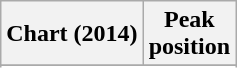<table class="wikitable sortable plainrowheaders">
<tr>
<th scope="col">Chart (2014)</th>
<th scope="col">Peak<br>position</th>
</tr>
<tr>
</tr>
<tr>
</tr>
<tr>
</tr>
<tr>
</tr>
<tr>
</tr>
</table>
